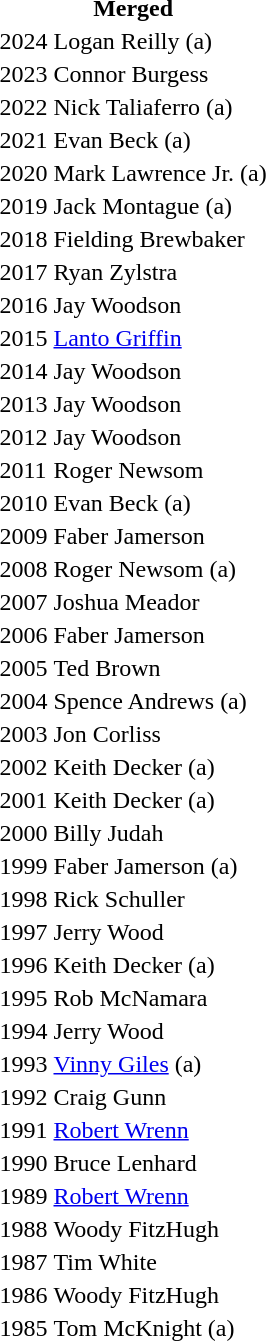<table>
<tr>
<th colspan=2>Merged</th>
</tr>
<tr>
<td>2024</td>
<td>Logan Reilly (a)</td>
</tr>
<tr>
<td>2023</td>
<td>Connor Burgess</td>
</tr>
<tr>
<td>2022</td>
<td>Nick Taliaferro (a)</td>
</tr>
<tr>
<td>2021</td>
<td>Evan Beck (a)</td>
</tr>
<tr>
<td>2020</td>
<td>Mark Lawrence Jr. (a)</td>
</tr>
<tr>
<td>2019</td>
<td>Jack Montague (a)</td>
</tr>
<tr>
<td>2018</td>
<td>Fielding Brewbaker</td>
</tr>
<tr>
<td>2017</td>
<td>Ryan Zylstra</td>
</tr>
<tr>
<td>2016</td>
<td>Jay Woodson</td>
</tr>
<tr>
<td>2015</td>
<td><a href='#'>Lanto Griffin</a></td>
</tr>
<tr>
<td>2014</td>
<td>Jay Woodson</td>
</tr>
<tr>
<td>2013</td>
<td>Jay Woodson</td>
</tr>
<tr>
<td>2012</td>
<td>Jay Woodson</td>
</tr>
<tr>
<td>2011</td>
<td>Roger Newsom</td>
</tr>
<tr>
<td>2010</td>
<td>Evan Beck (a)</td>
</tr>
<tr>
<td>2009</td>
<td>Faber Jamerson</td>
</tr>
<tr>
<td>2008</td>
<td>Roger Newsom (a)</td>
</tr>
<tr>
<td>2007</td>
<td>Joshua Meador</td>
</tr>
<tr>
<td>2006</td>
<td>Faber Jamerson</td>
</tr>
<tr>
<td>2005</td>
<td>Ted Brown</td>
</tr>
<tr>
<td>2004</td>
<td>Spence Andrews (a)</td>
</tr>
<tr>
<td>2003</td>
<td>Jon Corliss</td>
</tr>
<tr>
<td>2002</td>
<td>Keith Decker (a)</td>
</tr>
<tr>
<td>2001</td>
<td>Keith Decker (a)</td>
</tr>
<tr>
<td>2000</td>
<td>Billy Judah</td>
</tr>
<tr>
<td>1999</td>
<td>Faber Jamerson (a)</td>
</tr>
<tr>
<td>1998</td>
<td>Rick Schuller</td>
</tr>
<tr>
<td>1997</td>
<td>Jerry Wood</td>
</tr>
<tr>
<td>1996</td>
<td>Keith Decker (a)</td>
</tr>
<tr>
<td>1995</td>
<td>Rob McNamara</td>
</tr>
<tr>
<td>1994</td>
<td>Jerry Wood</td>
</tr>
<tr>
<td>1993</td>
<td><a href='#'>Vinny Giles</a> (a)</td>
</tr>
<tr>
<td>1992</td>
<td>Craig Gunn</td>
</tr>
<tr>
<td>1991</td>
<td><a href='#'>Robert Wrenn</a></td>
</tr>
<tr>
<td>1990</td>
<td>Bruce Lenhard</td>
</tr>
<tr>
<td>1989</td>
<td><a href='#'>Robert Wrenn</a></td>
</tr>
<tr>
<td>1988</td>
<td>Woody FitzHugh</td>
</tr>
<tr>
<td>1987</td>
<td>Tim White</td>
</tr>
<tr>
<td>1986</td>
<td>Woody FitzHugh</td>
</tr>
<tr>
<td>1985</td>
<td>Tom McKnight (a)</td>
</tr>
</table>
